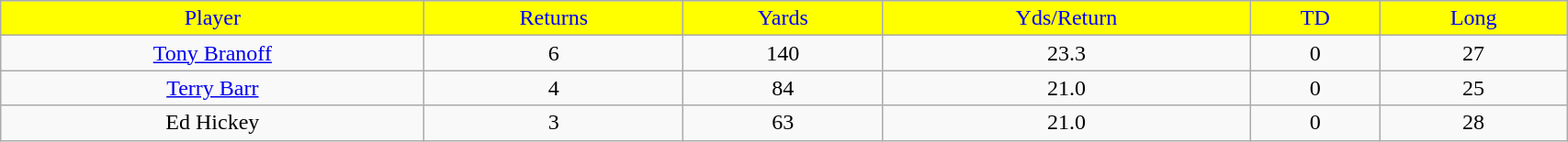<table class="wikitable" width="90%">
<tr align="center" style="background:yellow;color:blue;">
<td>Player</td>
<td>Returns</td>
<td>Yards</td>
<td>Yds/Return</td>
<td>TD</td>
<td>Long</td>
</tr>
<tr align="center" bgcolor="">
<td><a href='#'>Tony Branoff</a></td>
<td>6</td>
<td>140</td>
<td>23.3</td>
<td>0</td>
<td>27</td>
</tr>
<tr align="center" bgcolor="">
<td><a href='#'>Terry Barr</a></td>
<td>4</td>
<td>84</td>
<td>21.0</td>
<td>0</td>
<td>25</td>
</tr>
<tr align="center" bgcolor="">
<td>Ed Hickey</td>
<td>3</td>
<td>63</td>
<td>21.0</td>
<td>0</td>
<td>28</td>
</tr>
</table>
